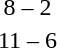<table style="text-align:center">
<tr>
<th width=200></th>
<th width=100></th>
<th width=200></th>
</tr>
<tr>
<td align=right><strong></strong></td>
<td>8 – 2</td>
<td align=left></td>
</tr>
<tr>
<td align=right><strong></strong></td>
<td>11 – 6</td>
<td align=left></td>
</tr>
</table>
